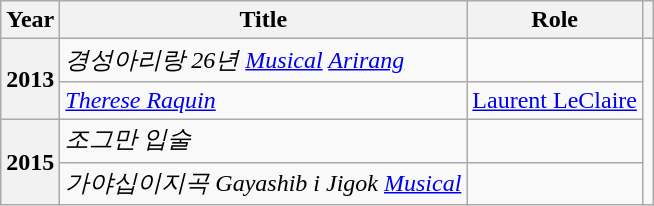<table class="wikitable plainrowheaders sortable">
<tr>
<th scope="col">Year</th>
<th scope="col">Title</th>
<th scope="col">Role</th>
<th scope="col" class="unsortable"></th>
</tr>
<tr>
<th scope="row" rowspan="2">2013</th>
<td><em> 경성아리랑 26년 <a href='#'>Musical</a> <a href='#'>Arirang</a></em></td>
<td></td>
<td rowspan="4" style="text-align:center"></td>
</tr>
<tr>
<td><em><a href='#'>Therese Raquin</a></em></td>
<td><a href='#'>Laurent LeClaire</a></td>
</tr>
<tr>
<th scope="row" rowspan="2">2015</th>
<td><em>조그만 입술</em></td>
<td style="text-align:center"></td>
</tr>
<tr>
<td><em>가야십이지곡 Gayashib i Jigok <a href='#'>Musical</a></em></td>
<td style="text-align:center"></td>
</tr>
</table>
